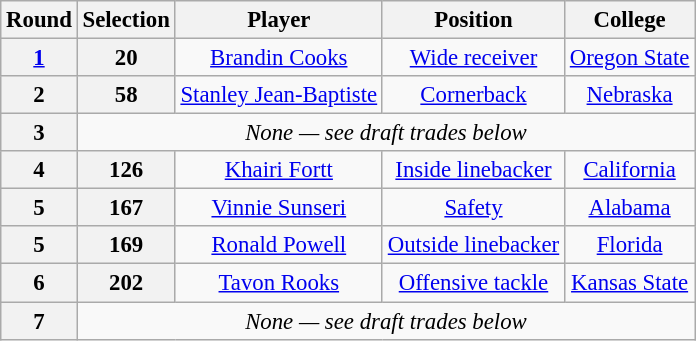<table class="wikitable" style="font-size: 95%; text-align: center;">
<tr>
<th>Round</th>
<th>Selection</th>
<th>Player</th>
<th>Position</th>
<th>College</th>
</tr>
<tr>
<th><a href='#'>1</a></th>
<th>20</th>
<td><a href='#'>Brandin Cooks</a></td>
<td><a href='#'>Wide receiver</a></td>
<td><a href='#'>Oregon State</a></td>
</tr>
<tr>
<th>2</th>
<th>58</th>
<td><a href='#'>Stanley Jean-Baptiste</a></td>
<td><a href='#'>Cornerback</a></td>
<td><a href='#'>Nebraska</a></td>
</tr>
<tr>
<th>3</th>
<td colspan=4 align=center><em>None — see draft trades below</em></td>
</tr>
<tr>
<th>4</th>
<th>126</th>
<td><a href='#'>Khairi Fortt</a></td>
<td><a href='#'>Inside linebacker</a></td>
<td><a href='#'>California</a></td>
</tr>
<tr>
<th>5</th>
<th>167</th>
<td><a href='#'>Vinnie Sunseri</a></td>
<td><a href='#'>Safety</a></td>
<td><a href='#'>Alabama</a></td>
</tr>
<tr>
<th>5</th>
<th>169</th>
<td><a href='#'>Ronald Powell</a></td>
<td><a href='#'>Outside linebacker</a></td>
<td><a href='#'>Florida</a></td>
</tr>
<tr>
<th>6</th>
<th>202</th>
<td><a href='#'>Tavon Rooks</a></td>
<td><a href='#'>Offensive tackle</a></td>
<td><a href='#'>Kansas State</a></td>
</tr>
<tr>
<th>7</th>
<td colspan=4 align=center><em>None — see draft trades below</em></td>
</tr>
</table>
